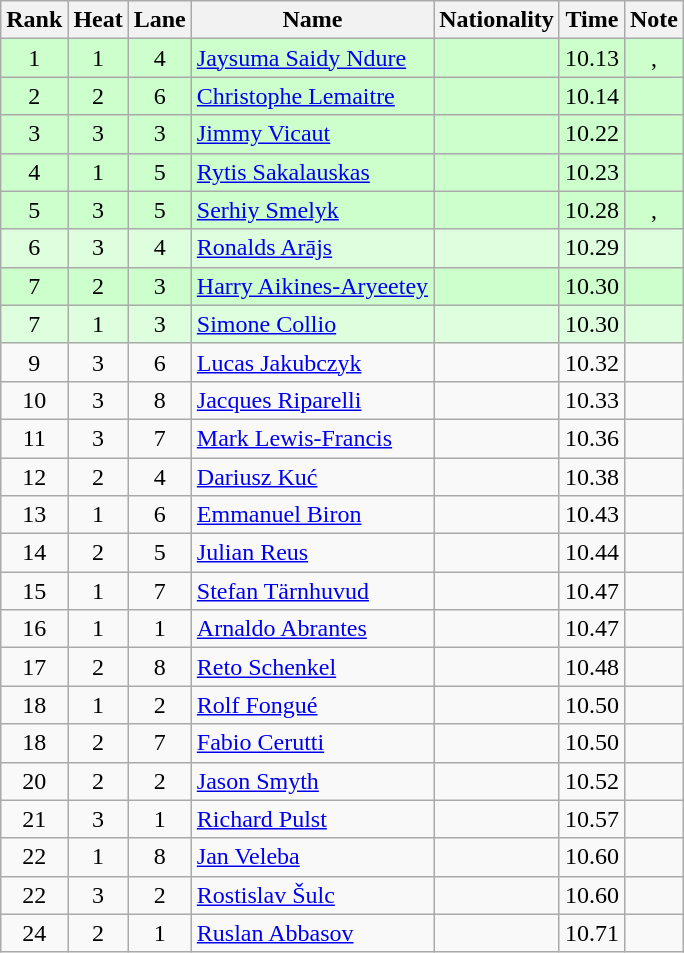<table class="wikitable sortable" style="text-align:center">
<tr>
<th>Rank</th>
<th>Heat</th>
<th>Lane</th>
<th>Name</th>
<th>Nationality</th>
<th>Time</th>
<th>Note</th>
</tr>
<tr bgcolor=ccffcc>
<td>1</td>
<td>1</td>
<td>4</td>
<td align="left"><a href='#'>Jaysuma Saidy Ndure</a></td>
<td align=left></td>
<td>10.13</td>
<td>, </td>
</tr>
<tr bgcolor=ccffcc>
<td>2</td>
<td>2</td>
<td>6</td>
<td align="left"><a href='#'>Christophe Lemaitre</a></td>
<td align=left></td>
<td>10.14</td>
<td></td>
</tr>
<tr bgcolor=ccffcc>
<td>3</td>
<td>3</td>
<td>3</td>
<td align="left"><a href='#'>Jimmy Vicaut</a></td>
<td align=left></td>
<td>10.22</td>
<td></td>
</tr>
<tr bgcolor=ccffcc>
<td>4</td>
<td>1</td>
<td>5</td>
<td align="left"><a href='#'>Rytis Sakalauskas</a></td>
<td align=left></td>
<td>10.23</td>
<td></td>
</tr>
<tr bgcolor=ccffcc>
<td>5</td>
<td>3</td>
<td>5</td>
<td align="left"><a href='#'>Serhiy Smelyk</a></td>
<td align=left></td>
<td>10.28</td>
<td>, </td>
</tr>
<tr bgcolor=ddffdd>
<td>6</td>
<td>3</td>
<td>4</td>
<td align="left"><a href='#'>Ronalds Arājs</a></td>
<td align=left></td>
<td>10.29</td>
<td></td>
</tr>
<tr bgcolor=ccffcc>
<td>7</td>
<td>2</td>
<td>3</td>
<td align="left"><a href='#'>Harry Aikines-Aryeetey</a></td>
<td align=left></td>
<td>10.30</td>
<td></td>
</tr>
<tr bgcolor=ddffdd>
<td>7</td>
<td>1</td>
<td>3</td>
<td align="left"><a href='#'>Simone Collio</a></td>
<td align=left></td>
<td>10.30</td>
<td></td>
</tr>
<tr>
<td>9</td>
<td>3</td>
<td>6</td>
<td align="left"><a href='#'>Lucas Jakubczyk</a></td>
<td align=left></td>
<td>10.32</td>
<td></td>
</tr>
<tr>
<td>10</td>
<td>3</td>
<td>8</td>
<td align="left"><a href='#'>Jacques Riparelli</a></td>
<td align=left></td>
<td>10.33</td>
<td></td>
</tr>
<tr>
<td>11</td>
<td>3</td>
<td>7</td>
<td align="left"><a href='#'>Mark Lewis-Francis</a></td>
<td align=left></td>
<td>10.36</td>
<td></td>
</tr>
<tr>
<td>12</td>
<td>2</td>
<td>4</td>
<td align="left"><a href='#'>Dariusz Kuć</a></td>
<td align=left></td>
<td>10.38</td>
<td></td>
</tr>
<tr>
<td>13</td>
<td>1</td>
<td>6</td>
<td align="left"><a href='#'>Emmanuel Biron</a></td>
<td align=left></td>
<td>10.43</td>
<td></td>
</tr>
<tr>
<td>14</td>
<td>2</td>
<td>5</td>
<td align="left"><a href='#'>Julian Reus</a></td>
<td align=left></td>
<td>10.44</td>
<td></td>
</tr>
<tr>
<td>15</td>
<td>1</td>
<td>7</td>
<td align="left"><a href='#'>Stefan Tärnhuvud</a></td>
<td align=left></td>
<td>10.47</td>
<td></td>
</tr>
<tr>
<td>16</td>
<td>1</td>
<td>1</td>
<td align="left"><a href='#'>Arnaldo Abrantes</a></td>
<td align=left></td>
<td>10.47</td>
<td></td>
</tr>
<tr>
<td>17</td>
<td>2</td>
<td>8</td>
<td align="left"><a href='#'>Reto Schenkel</a></td>
<td align=left></td>
<td>10.48</td>
<td></td>
</tr>
<tr>
<td>18</td>
<td>1</td>
<td>2</td>
<td align="left"><a href='#'>Rolf Fongué</a></td>
<td align=left></td>
<td>10.50</td>
<td></td>
</tr>
<tr>
<td>18</td>
<td>2</td>
<td>7</td>
<td align="left"><a href='#'>Fabio Cerutti</a></td>
<td align=left></td>
<td>10.50</td>
<td></td>
</tr>
<tr>
<td>20</td>
<td>2</td>
<td>2</td>
<td align="left"><a href='#'>Jason Smyth</a></td>
<td align=left></td>
<td>10.52</td>
<td></td>
</tr>
<tr>
<td>21</td>
<td>3</td>
<td>1</td>
<td align="left"><a href='#'>Richard Pulst</a></td>
<td align=left></td>
<td>10.57</td>
<td></td>
</tr>
<tr>
<td>22</td>
<td>1</td>
<td>8</td>
<td align="left"><a href='#'>Jan Veleba</a></td>
<td align=left></td>
<td>10.60</td>
<td></td>
</tr>
<tr>
<td>22</td>
<td>3</td>
<td>2</td>
<td align="left"><a href='#'>Rostislav Šulc</a></td>
<td align=left></td>
<td>10.60</td>
<td></td>
</tr>
<tr>
<td>24</td>
<td>2</td>
<td>1</td>
<td align="left"><a href='#'>Ruslan Abbasov</a></td>
<td align=left></td>
<td>10.71</td>
<td></td>
</tr>
</table>
